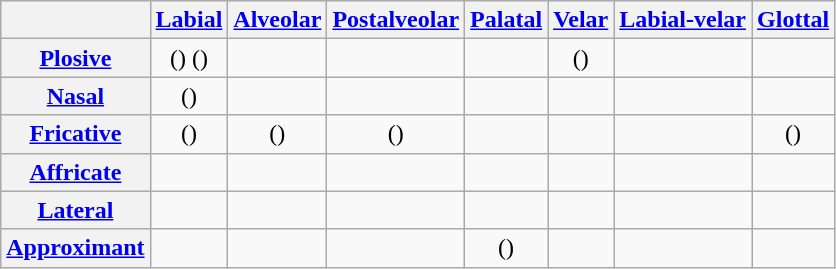<table class="wikitable" style="text-align:center;">
<tr>
<th></th>
<th><a href='#'>Labial</a></th>
<th><a href='#'>Alveolar</a></th>
<th><a href='#'>Postalveolar</a></th>
<th><a href='#'>Palatal</a></th>
<th><a href='#'>Velar</a></th>
<th><a href='#'>Labial-velar</a></th>
<th><a href='#'>Glottal</a></th>
</tr>
<tr>
<th><a href='#'>Plosive</a></th>
<td>()    ()</td>
<td>  </td>
<td></td>
<td></td>
<td>  ()  </td>
<td>  </td>
<td></td>
</tr>
<tr>
<th><a href='#'>Nasal</a></th>
<td>  ()</td>
<td></td>
<td></td>
<td></td>
<td></td>
<td></td>
<td></td>
</tr>
<tr>
<th><a href='#'>Fricative</a></th>
<td>  ()</td>
<td>  ()</td>
<td>  ()</td>
<td></td>
<td></td>
<td></td>
<td>  ()</td>
</tr>
<tr>
<th><a href='#'>Affricate</a></th>
<td></td>
<td></td>
<td></td>
<td></td>
<td></td>
<td></td>
<td></td>
</tr>
<tr>
<th><a href='#'>Lateral</a></th>
<td></td>
<td></td>
<td></td>
<td></td>
<td></td>
<td></td>
<td></td>
</tr>
<tr>
<th><a href='#'>Approximant</a></th>
<td></td>
<td></td>
<td></td>
<td>  ()</td>
<td></td>
<td></td>
<td></td>
</tr>
</table>
